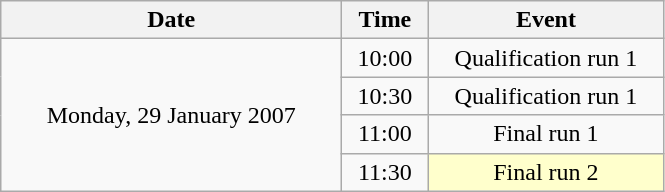<table class = "wikitable" style="text-align:center;">
<tr>
<th width=220>Date</th>
<th width=50>Time</th>
<th width=150>Event</th>
</tr>
<tr>
<td rowspan=4>Monday, 29 January 2007</td>
<td>10:00</td>
<td>Qualification run 1</td>
</tr>
<tr>
<td>10:30</td>
<td>Qualification run 1</td>
</tr>
<tr>
<td>11:00</td>
<td>Final run 1</td>
</tr>
<tr>
<td>11:30</td>
<td bgcolor=ffffcc>Final run 2</td>
</tr>
</table>
